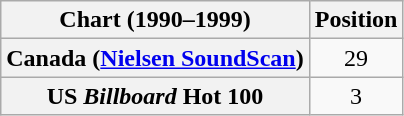<table class="wikitable plainrowheaders" style="text-align:center">
<tr>
<th>Chart (1990–1999)</th>
<th>Position</th>
</tr>
<tr>
<th scope="row">Canada (<a href='#'>Nielsen SoundScan</a>)</th>
<td>29</td>
</tr>
<tr>
<th scope="row">US <em>Billboard</em> Hot 100</th>
<td>3</td>
</tr>
</table>
